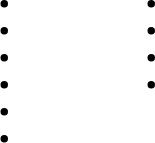<table>
<tr>
<td valign="top"><br><ul><li></li><li></li><li></li><li></li><li></li><li></li></ul></td>
<td width="50"> </td>
<td valign="top"><br><ul><li></li><li></li><li></li><li></li></ul></td>
</tr>
</table>
